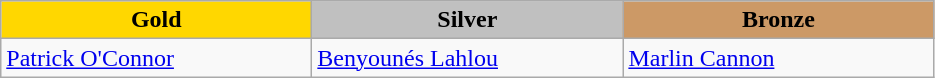<table class="wikitable" style="text-align:left">
<tr align="center">
<td width=200 bgcolor=gold><strong>Gold</strong></td>
<td width=200 bgcolor=silver><strong>Silver</strong></td>
<td width=200 bgcolor=CC9966><strong>Bronze</strong></td>
</tr>
<tr>
<td><a href='#'>Patrick O'Connor</a><br><em></em></td>
<td><a href='#'>Benyounés Lahlou</a><br><em></em></td>
<td><a href='#'>Marlin Cannon</a><br><em></em></td>
</tr>
</table>
